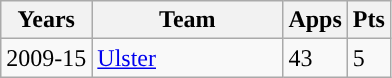<table class="wikitable" style="text-align:left;">
<tr>
<th>Years</th>
<th width=120px>Team</th>
<th>Apps</th>
<th>Pts</th>
</tr>
<tr>
<td>2009-15</td>
<td><a href='#'>Ulster</a></td>
<td>43</td>
<td>5</td>
</tr>
</table>
